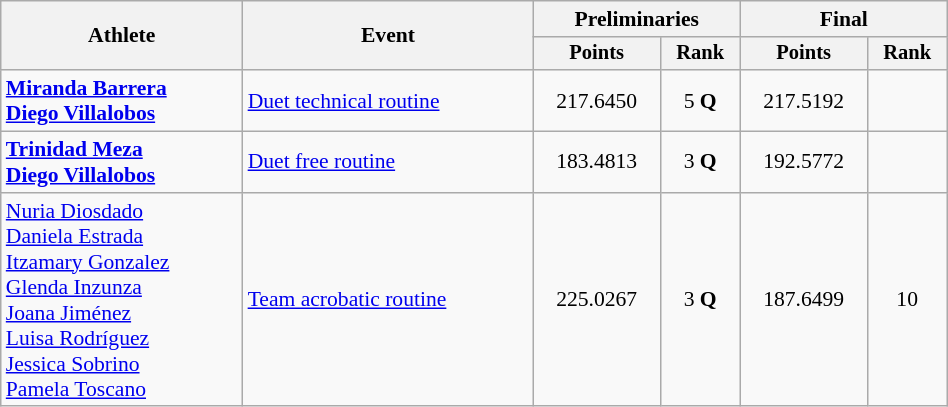<table class="wikitable" style="text-align:center; font-size:90%; width:50%;">
<tr>
<th rowspan="2">Athlete</th>
<th rowspan="2">Event</th>
<th colspan="2">Preliminaries</th>
<th colspan="2">Final</th>
</tr>
<tr style="font-size:95%">
<th>Points</th>
<th>Rank</th>
<th>Points</th>
<th>Rank</th>
</tr>
<tr>
<td align=left><strong><a href='#'>Miranda Barrera</a><br><a href='#'>Diego Villalobos</a></strong></td>
<td align=left><a href='#'>Duet technical routine</a></td>
<td>217.6450</td>
<td>5 <strong>Q</strong></td>
<td>217.5192</td>
<td></td>
</tr>
<tr>
<td align=left><strong><a href='#'>Trinidad Meza</a><br><a href='#'>Diego Villalobos</a></strong></td>
<td align=left><a href='#'>Duet free routine</a></td>
<td>183.4813</td>
<td>3 <strong>Q</strong></td>
<td>192.5772</td>
<td></td>
</tr>
<tr>
<td align=left><a href='#'>Nuria Diosdado</a> <br><a href='#'>Daniela Estrada</a><br><a href='#'>Itzamary Gonzalez</a><br><a href='#'>Glenda Inzunza</a><br><a href='#'>Joana Jiménez</a><br><a href='#'>Luisa Rodríguez</a><br><a href='#'>Jessica Sobrino</a><br><a href='#'>Pamela Toscano</a></td>
<td align=left><a href='#'>Team acrobatic routine</a></td>
<td>225.0267</td>
<td>3 <strong>Q</strong></td>
<td>187.6499</td>
<td>10</td>
</tr>
</table>
